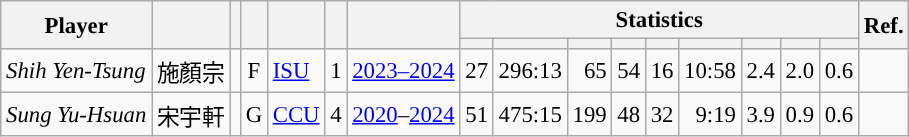<table class="wikitable sortable" style="font-size:95%; text-align:right;">
<tr>
<th rowspan="2">Player</th>
<th rowspan="2"></th>
<th rowspan="2"></th>
<th rowspan="2"></th>
<th rowspan="2"></th>
<th rowspan="2"></th>
<th rowspan="2"></th>
<th colspan="9">Statistics</th>
<th rowspan="2">Ref.</th>
</tr>
<tr>
<th></th>
<th></th>
<th></th>
<th></th>
<th></th>
<th></th>
<th></th>
<th></th>
<th></th>
</tr>
<tr>
<td align="left"><em>Shih Yen-Tsung</em></td>
<td align="left">施顏宗</td>
<td align="center"></td>
<td align="center">F</td>
<td align="left"><a href='#'>ISU</a></td>
<td align="center">1</td>
<td align="center"><a href='#'>2023–2024</a></td>
<td>27</td>
<td>296:13</td>
<td>65</td>
<td>54</td>
<td>16</td>
<td>10:58</td>
<td>2.4</td>
<td>2.0</td>
<td>0.6</td>
<td align="center"></td>
</tr>
<tr>
<td align="left"><em>Sung Yu-Hsuan</em></td>
<td align="left">宋宇軒</td>
<td align="center"></td>
<td align="center">G</td>
<td align="left"><a href='#'>CCU</a></td>
<td align="center">4</td>
<td align="center"><a href='#'>2020</a>–<a href='#'>2024</a></td>
<td>51</td>
<td>475:15</td>
<td>199</td>
<td>48</td>
<td>32</td>
<td>9:19</td>
<td>3.9</td>
<td>0.9</td>
<td>0.6</td>
<td align="center"></td>
</tr>
</table>
